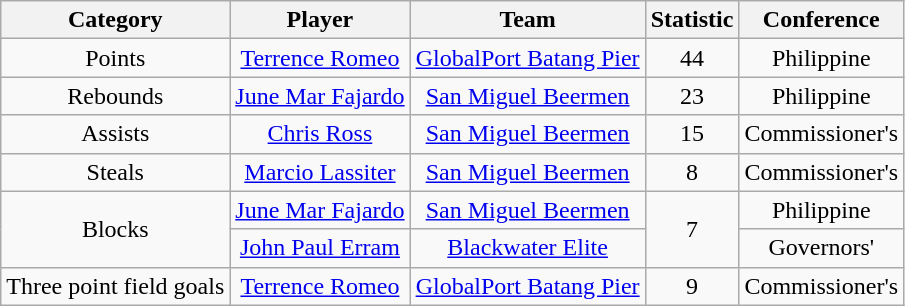<table class="wikitable" style="text-align:center">
<tr>
<th>Category</th>
<th>Player</th>
<th>Team</th>
<th>Statistic</th>
<th>Conference</th>
</tr>
<tr>
<td>Points</td>
<td><a href='#'>Terrence Romeo</a></td>
<td><a href='#'>GlobalPort Batang Pier</a></td>
<td>44</td>
<td>Philippine</td>
</tr>
<tr>
<td>Rebounds</td>
<td><a href='#'>June Mar Fajardo</a></td>
<td><a href='#'>San Miguel Beermen</a></td>
<td>23</td>
<td>Philippine</td>
</tr>
<tr>
<td>Assists</td>
<td><a href='#'>Chris Ross</a></td>
<td><a href='#'>San Miguel Beermen</a></td>
<td>15</td>
<td>Commissioner's</td>
</tr>
<tr>
<td>Steals</td>
<td><a href='#'>Marcio Lassiter</a></td>
<td><a href='#'>San Miguel Beermen</a></td>
<td>8</td>
<td>Commissioner's</td>
</tr>
<tr>
<td rowspan=2>Blocks</td>
<td><a href='#'>June Mar Fajardo</a></td>
<td><a href='#'>San Miguel Beermen</a></td>
<td rowspan=2>7</td>
<td>Philippine</td>
</tr>
<tr>
<td><a href='#'>John Paul Erram</a></td>
<td><a href='#'>Blackwater Elite</a></td>
<td>Governors'</td>
</tr>
<tr>
<td>Three point field goals</td>
<td><a href='#'>Terrence Romeo</a></td>
<td><a href='#'>GlobalPort Batang Pier</a></td>
<td>9</td>
<td>Commissioner's</td>
</tr>
</table>
